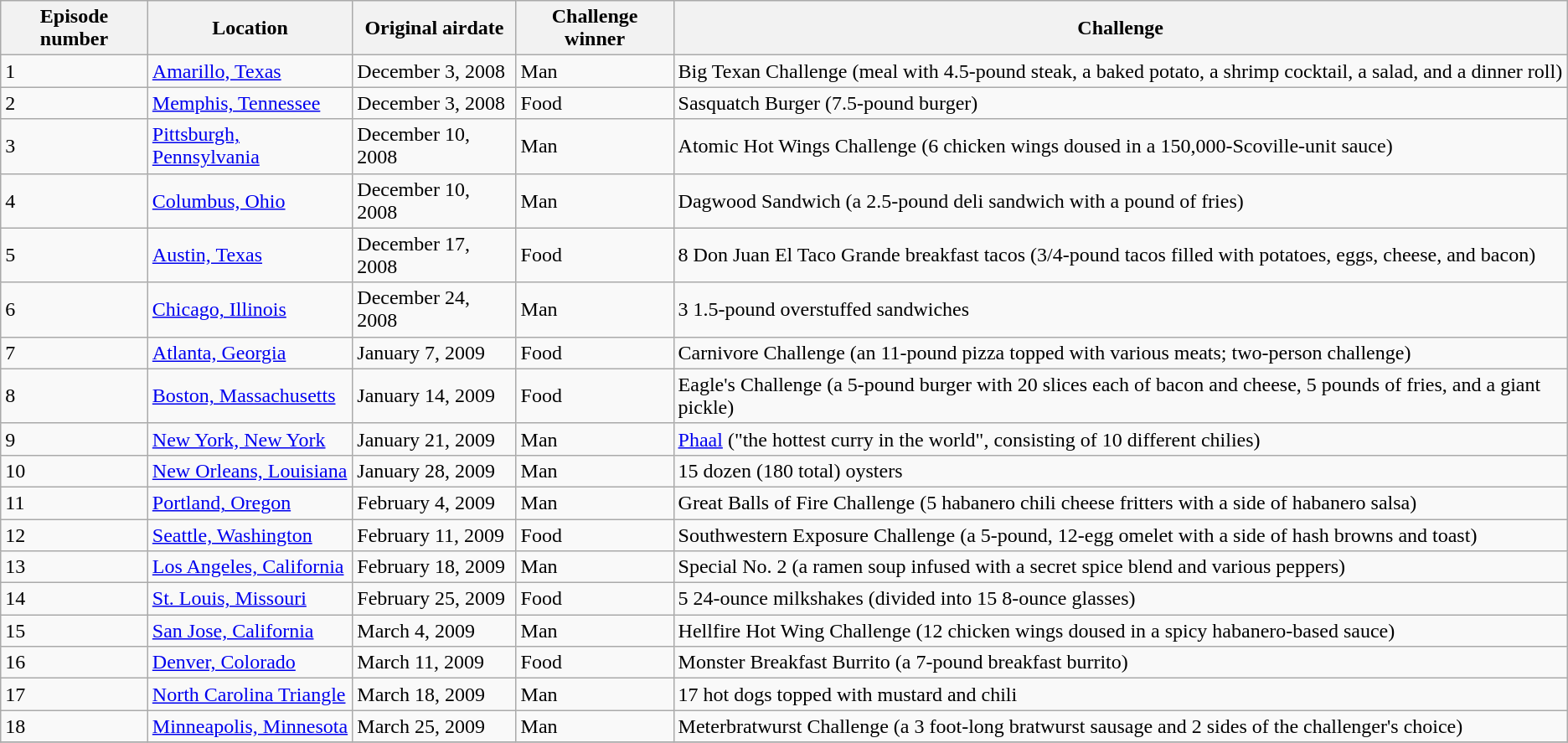<table class="wikitable sortable" border="2"">
<tr>
<th>Episode number</th>
<th>Location</th>
<th>Original airdate</th>
<th>Challenge winner</th>
<th>Challenge</th>
</tr>
<tr>
<td>1</td>
<td><a href='#'>Amarillo, Texas</a></td>
<td>December 3, 2008</td>
<td>Man</td>
<td>Big Texan Challenge (meal with 4.5-pound steak, a baked potato, a shrimp cocktail, a salad, and a dinner roll)</td>
</tr>
<tr>
<td>2</td>
<td><a href='#'>Memphis, Tennessee</a></td>
<td>December 3, 2008</td>
<td>Food</td>
<td>Sasquatch Burger (7.5-pound burger)</td>
</tr>
<tr>
<td>3</td>
<td><a href='#'>Pittsburgh, Pennsylvania</a></td>
<td>December 10, 2008</td>
<td>Man</td>
<td>Atomic Hot Wings Challenge (6 chicken wings doused in a 150,000-Scoville-unit sauce)</td>
</tr>
<tr>
<td>4</td>
<td><a href='#'>Columbus, Ohio</a></td>
<td>December 10, 2008</td>
<td>Man</td>
<td>Dagwood Sandwich (a 2.5-pound deli sandwich with a pound of fries)</td>
</tr>
<tr>
<td>5</td>
<td><a href='#'>Austin, Texas</a></td>
<td>December 17, 2008</td>
<td>Food</td>
<td>8 Don Juan El Taco Grande breakfast tacos (3/4-pound tacos filled with potatoes, eggs, cheese, and bacon)</td>
</tr>
<tr>
<td>6</td>
<td><a href='#'>Chicago, Illinois</a></td>
<td>December 24, 2008</td>
<td>Man</td>
<td>3 1.5-pound overstuffed sandwiches</td>
</tr>
<tr>
<td>7</td>
<td><a href='#'>Atlanta, Georgia</a></td>
<td>January 7, 2009</td>
<td>Food</td>
<td>Carnivore Challenge (an 11-pound pizza topped with various meats; two-person challenge)</td>
</tr>
<tr>
<td>8</td>
<td><a href='#'>Boston, Massachusetts</a></td>
<td>January 14, 2009</td>
<td>Food</td>
<td>Eagle's Challenge (a 5-pound burger with 20 slices each of bacon and cheese, 5 pounds of fries, and a giant pickle)</td>
</tr>
<tr>
<td>9</td>
<td><a href='#'>New York, New York</a></td>
<td>January 21, 2009</td>
<td>Man</td>
<td><a href='#'>Phaal</a> ("the hottest curry in the world", consisting of 10 different chilies)</td>
</tr>
<tr>
<td>10</td>
<td><a href='#'>New Orleans, Louisiana</a></td>
<td>January 28, 2009</td>
<td>Man</td>
<td>15 dozen (180 total) oysters</td>
</tr>
<tr>
<td>11</td>
<td><a href='#'>Portland, Oregon</a></td>
<td>February 4, 2009</td>
<td>Man</td>
<td>Great Balls of Fire Challenge (5 habanero chili cheese fritters with a side of habanero salsa)</td>
</tr>
<tr>
<td>12</td>
<td><a href='#'>Seattle, Washington</a></td>
<td>February 11, 2009</td>
<td>Food</td>
<td>Southwestern Exposure Challenge (a 5-pound, 12-egg omelet with a side of hash browns and toast)</td>
</tr>
<tr>
<td>13</td>
<td><a href='#'>Los Angeles, California</a></td>
<td>February 18, 2009</td>
<td>Man</td>
<td>Special No. 2 (a ramen soup infused with a secret spice blend and various peppers)</td>
</tr>
<tr>
<td>14</td>
<td><a href='#'>St. Louis, Missouri</a></td>
<td>February 25, 2009</td>
<td>Food</td>
<td>5 24-ounce milkshakes (divided into 15 8-ounce glasses)</td>
</tr>
<tr>
<td>15</td>
<td><a href='#'>San Jose, California</a></td>
<td>March 4, 2009</td>
<td>Man</td>
<td>Hellfire Hot Wing Challenge (12 chicken wings doused in a spicy habanero-based sauce)</td>
</tr>
<tr>
<td>16</td>
<td><a href='#'>Denver, Colorado</a></td>
<td>March 11, 2009</td>
<td>Food</td>
<td>Monster Breakfast Burrito (a 7-pound breakfast burrito)</td>
</tr>
<tr>
<td>17</td>
<td><a href='#'>North Carolina Triangle</a></td>
<td>March 18, 2009</td>
<td>Man</td>
<td>17 hot dogs topped with mustard and chili</td>
</tr>
<tr>
<td>18</td>
<td><a href='#'>Minneapolis, Minnesota</a></td>
<td>March 25, 2009</td>
<td>Man</td>
<td>Meterbratwurst Challenge (a 3 foot-long bratwurst sausage and 2 sides of the challenger's choice)</td>
</tr>
<tr>
</tr>
</table>
